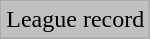<table class="wikitable">
<tr>
<td style="background:silver;">League record</td>
</tr>
</table>
